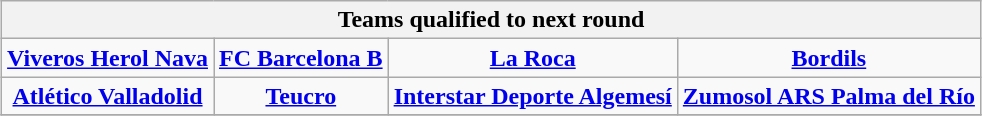<table class="wikitable" style="text-align: center; margin: 0 auto;">
<tr>
<th colspan="4">Teams qualified to next round</th>
</tr>
<tr>
<td><strong><a href='#'>Viveros Herol Nava</a></strong></td>
<td><strong><a href='#'>FC Barcelona B</a></strong></td>
<td><strong><a href='#'>La Roca</a></strong></td>
<td><strong><a href='#'>Bordils</a></strong></td>
</tr>
<tr>
<td><strong><a href='#'>Atlético Valladolid</a></strong></td>
<td><strong><a href='#'>Teucro</a></strong></td>
<td><strong><a href='#'>Interstar Deporte Algemesí</a></strong></td>
<td><strong><a href='#'>Zumosol ARS Palma del Río</a></strong></td>
</tr>
<tr>
</tr>
</table>
